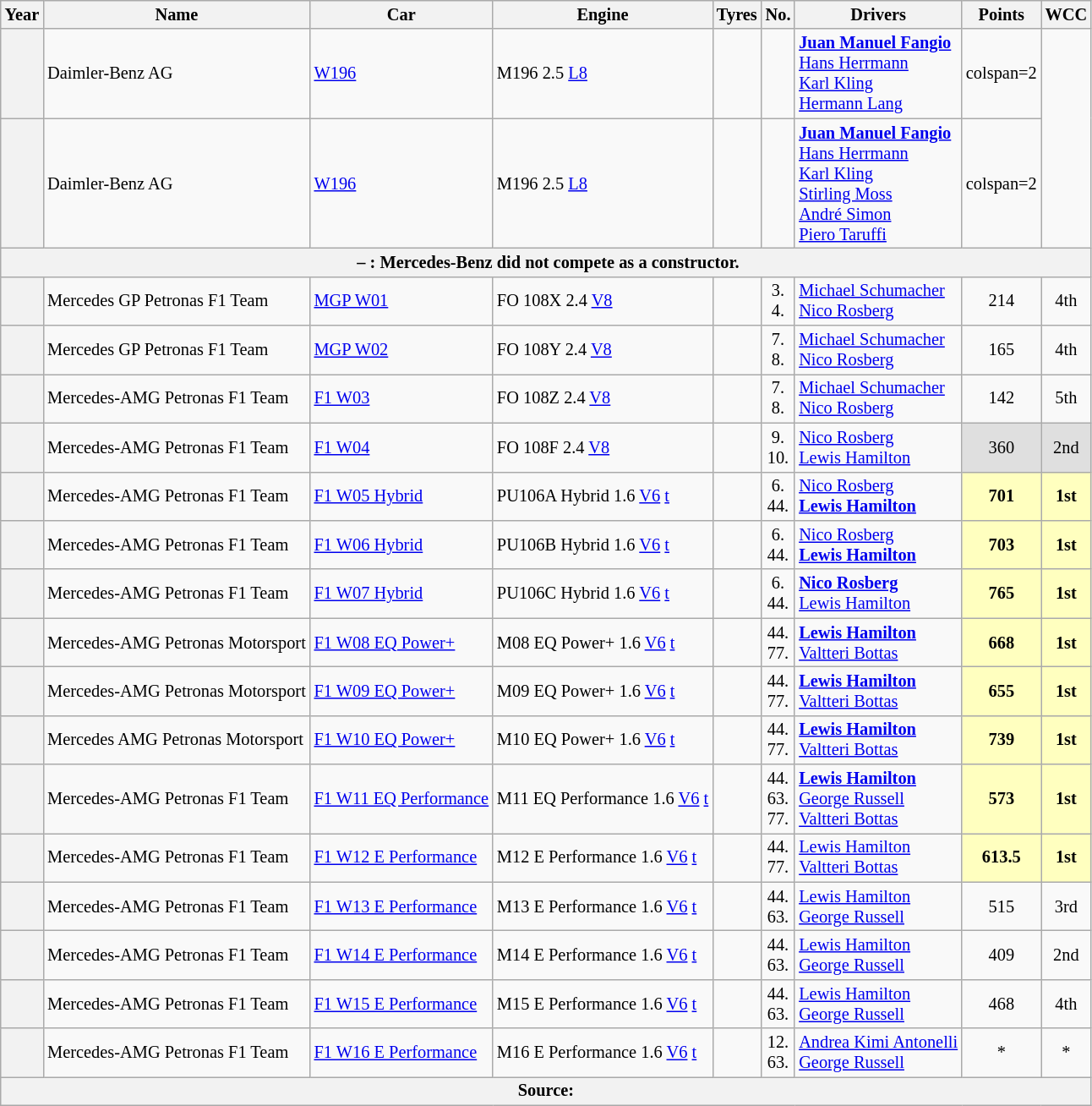<table class="wikitable" style="text-align:center; font-size:85%">
<tr>
<th>Year</th>
<th>Name</th>
<th>Car</th>
<th>Engine</th>
<th>Tyres</th>
<th>No.</th>
<th>Drivers</th>
<th>Points</th>
<th>WCC</th>
</tr>
<tr>
<th></th>
<td align="left"> Daimler-Benz AG</td>
<td align="left"><a href='#'>W196</a></td>
<td align="left">M196 2.5 <a href='#'>L8</a></td>
<td></td>
<td></td>
<td align="left"> <strong><a href='#'>Juan Manuel Fangio</a></strong><br> <a href='#'>Hans Herrmann</a><br> <a href='#'>Karl Kling</a><br> <a href='#'>Hermann Lang</a></td>
<td>colspan=2 </td>
</tr>
<tr>
<th></th>
<td align="left"> Daimler-Benz AG</td>
<td align="left"><a href='#'>W196</a></td>
<td align="left">M196 2.5 <a href='#'>L8</a></td>
<td></td>
<td></td>
<td align="left"> <strong><a href='#'>Juan Manuel Fangio</a></strong><br> <a href='#'>Hans Herrmann</a><br> <a href='#'>Karl Kling</a><br> <a href='#'>Stirling Moss</a><br> <a href='#'>André Simon</a><br> <a href='#'>Piero Taruffi</a></td>
<td>colspan=2 </td>
</tr>
<tr>
<th colspan="29" style="text-align:center;"> – : Mercedes-Benz did not compete as a constructor.</th>
</tr>
<tr>
<th></th>
<td align="left"> Mercedes GP Petronas F1 Team</td>
<td align="left"><a href='#'>MGP W01</a></td>
<td align="left">FO 108X 2.4 <a href='#'>V8</a></td>
<td></td>
<td>3.<br>4.</td>
<td align="left"> <a href='#'>Michael Schumacher</a><br> <a href='#'>Nico Rosberg</a></td>
<td>214</td>
<td>4th</td>
</tr>
<tr>
<th></th>
<td align="left"> Mercedes GP Petronas F1 Team</td>
<td align="left"><a href='#'>MGP W02</a></td>
<td align="left">FO 108Y 2.4 <a href='#'>V8</a></td>
<td></td>
<td>7.<br>8.</td>
<td align="left"> <a href='#'>Michael Schumacher</a><br> <a href='#'>Nico Rosberg</a></td>
<td>165</td>
<td>4th</td>
</tr>
<tr>
<th></th>
<td align="left"> Mercedes-AMG Petronas F1 Team</td>
<td align="left"><a href='#'>F1 W03</a></td>
<td align="left">FO 108Z 2.4 <a href='#'>V8</a></td>
<td></td>
<td>7.<br>8.</td>
<td align="left"> <a href='#'>Michael Schumacher</a><br> <a href='#'>Nico Rosberg</a></td>
<td>142</td>
<td>5th</td>
</tr>
<tr>
<th></th>
<td align="left"> Mercedes-AMG Petronas F1 Team</td>
<td align="left"><a href='#'>F1 W04</a></td>
<td align="left">FO 108F 2.4 <a href='#'>V8</a></td>
<td></td>
<td>9.<br>10.</td>
<td align="left"> <a href='#'>Nico Rosberg</a><br> <a href='#'>Lewis Hamilton</a></td>
<td style="background:#dfdfdf;">360</td>
<td style="background:#dfdfdf;">2nd</td>
</tr>
<tr>
<th></th>
<td align="left"> Mercedes-AMG Petronas F1 Team</td>
<td align="left"><a href='#'>F1 W05 Hybrid</a></td>
<td align="left">PU106A Hybrid 1.6 <a href='#'>V6</a> <a href='#'>t</a></td>
<td></td>
<td>6.<br>44.</td>
<td align="left"> <a href='#'>Nico Rosberg</a><br> <strong><a href='#'>Lewis Hamilton</a></strong></td>
<td style="background:#ffffbf;"><strong>701</strong></td>
<td style="background:#ffffbf;"><strong>1st</strong></td>
</tr>
<tr>
<th></th>
<td align="left"> Mercedes-AMG Petronas F1 Team</td>
<td align="left"><a href='#'>F1 W06 Hybrid</a></td>
<td align="left">PU106B Hybrid 1.6 <a href='#'>V6</a> <a href='#'>t</a></td>
<td></td>
<td>6.<br>44.</td>
<td align="left"> <a href='#'>Nico Rosberg</a><br> <strong><a href='#'>Lewis Hamilton</a></strong></td>
<td style="background:#ffffbf;"><strong>703</strong></td>
<td style="background:#ffffbf;"><strong>1st</strong></td>
</tr>
<tr>
<th></th>
<td align="left"> Mercedes-AMG Petronas F1 Team</td>
<td align="left"><a href='#'>F1 W07 Hybrid</a></td>
<td align="left">PU106C Hybrid 1.6 <a href='#'>V6</a> <a href='#'>t</a></td>
<td></td>
<td>6.<br>44.</td>
<td align="left"> <strong><a href='#'>Nico Rosberg</a></strong><br> <a href='#'>Lewis Hamilton</a></td>
<td style="background:#ffffbf;"><strong>765</strong></td>
<td style="background:#ffffbf;"><strong>1st</strong></td>
</tr>
<tr>
<th></th>
<td align="left"> Mercedes-AMG Petronas Motorsport</td>
<td align="left"><a href='#'>F1 W08 EQ Power+</a></td>
<td align="left">M08 EQ Power+ 1.6 <a href='#'>V6</a> <a href='#'>t</a></td>
<td></td>
<td>44.<br>77.</td>
<td align="left"> <strong><a href='#'>Lewis Hamilton</a></strong><br> <a href='#'>Valtteri Bottas</a></td>
<td style="background:#ffffbf;"><strong>668</strong></td>
<td style="background:#ffffbf;"><strong>1st</strong></td>
</tr>
<tr>
<th></th>
<td align="left"> Mercedes-AMG Petronas Motorsport</td>
<td align="left"><a href='#'>F1 W09 EQ Power+</a></td>
<td align="left">M09 EQ Power+ 1.6 <a href='#'>V6</a> <a href='#'>t</a></td>
<td></td>
<td>44.<br>77.</td>
<td align="left"> <strong><a href='#'>Lewis Hamilton</a></strong><br> <a href='#'>Valtteri Bottas</a></td>
<td style="background:#ffffbf;"><strong>655</strong></td>
<td style="background:#ffffbf;"><strong>1st</strong></td>
</tr>
<tr>
<th></th>
<td align="left"> Mercedes AMG Petronas Motorsport</td>
<td align="left"><a href='#'>F1 W10 EQ Power+</a></td>
<td align="left">M10 EQ Power+ 1.6 <a href='#'>V6</a> <a href='#'>t</a></td>
<td></td>
<td>44.<br>77.</td>
<td align="left"> <strong><a href='#'>Lewis Hamilton</a></strong><br> <a href='#'>Valtteri Bottas</a></td>
<td style="background:#ffffbf;"><strong>739</strong></td>
<td style="background:#ffffbf;"><strong>1st</strong></td>
</tr>
<tr>
<th></th>
<td align="left"> Mercedes-AMG Petronas F1 Team</td>
<td align="left"><a href='#'>F1 W11 EQ Performance</a></td>
<td align="left">M11 EQ Performance 1.6 <a href='#'>V6</a> <a href='#'>t</a></td>
<td></td>
<td>44.<br>63.<br>77.</td>
<td align="left"> <strong><a href='#'>Lewis Hamilton</a></strong><br> <a href='#'>George Russell</a><br> <a href='#'>Valtteri Bottas</a></td>
<td style="background:#ffffbf;"><strong>573</strong></td>
<td style="background:#ffffbf;"><strong>1st</strong></td>
</tr>
<tr>
<th></th>
<td align="left"> Mercedes-AMG Petronas F1 Team</td>
<td align="left"><a href='#'>F1 W12 E Performance</a></td>
<td align="left">M12 E Performance 1.6 <a href='#'>V6</a> <a href='#'>t</a></td>
<td></td>
<td>44.<br>77.</td>
<td align="left"> <a href='#'>Lewis Hamilton</a><br> <a href='#'>Valtteri Bottas</a></td>
<td style="background:#ffffbf;"><strong>613.5</strong></td>
<td style="background:#ffffbf;"><strong>1st</strong></td>
</tr>
<tr>
<th></th>
<td align="left"> Mercedes-AMG Petronas F1 Team</td>
<td align="left"><a href='#'>F1 W13 E Performance</a></td>
<td align="left">M13 E Performance 1.6 <a href='#'>V6</a> <a href='#'>t</a></td>
<td></td>
<td>44.<br>63.</td>
<td align="left"> <a href='#'>Lewis Hamilton</a><br> <a href='#'>George Russell</a></td>
<td> 515</td>
<td> 3rd</td>
</tr>
<tr>
<th></th>
<td align="left"> Mercedes-AMG Petronas F1 Team</td>
<td align="left"><a href='#'>F1 W14 E Performance</a></td>
<td align="left">M14 E Performance 1.6 <a href='#'>V6</a> <a href='#'>t</a></td>
<td></td>
<td>44.<br>63.</td>
<td align="left"> <a href='#'>Lewis Hamilton</a><br> <a href='#'>George Russell</a></td>
<td> 409</td>
<td> 2nd</td>
</tr>
<tr>
<th></th>
<td align="left"> Mercedes-AMG Petronas F1 Team</td>
<td align="left"><a href='#'>F1 W15 E Performance</a></td>
<td align="left">M15 E Performance 1.6 <a href='#'>V6</a> <a href='#'>t</a></td>
<td></td>
<td>44.<br>63.</td>
<td align="left"> <a href='#'>Lewis Hamilton</a><br> <a href='#'>George Russell</a></td>
<td>468</td>
<td>4th</td>
</tr>
<tr>
<th></th>
<td align="left"> Mercedes-AMG Petronas F1 Team</td>
<td align="left"><a href='#'>F1 W16 E Performance</a></td>
<td align="left">M16 E Performance 1.6 <a href='#'>V6</a> <a href='#'>t</a></td>
<td></td>
<td>12.<br>63.</td>
<td align="left"> <a href='#'>Andrea Kimi Antonelli</a><br> <a href='#'>George Russell</a></td>
<td>*</td>
<td>*</td>
</tr>
<tr>
<th colspan="9">Source:</th>
</tr>
</table>
